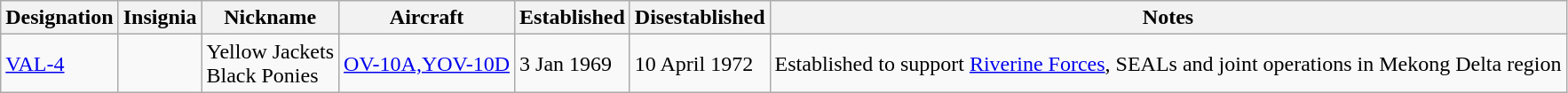<table class="wikitable sortable">
<tr>
<th>Designation</th>
<th>Insignia</th>
<th>Nickname</th>
<th>Aircraft</th>
<th>Established</th>
<th>Disestablished</th>
<th>Notes</th>
</tr>
<tr>
<td><a href='#'>VAL-4</a></td>
<td></td>
<td>Yellow Jackets<br>Black Ponies</td>
<td><a href='#'>OV-10A,YOV-10D</a></td>
<td>3 Jan 1969</td>
<td>10 April 1972</td>
<td>Established to support <a href='#'>Riverine Forces</a>, SEALs and joint operations in Mekong Delta region</td>
</tr>
</table>
